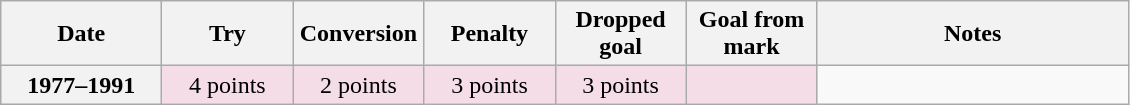<table class="wikitable">
<tr>
<th scope="col" width="100px">Date</th>
<th scope="col" width="80px">Try</th>
<th scope="col" width="80px">Conversion</th>
<th scope="col" width="80px">Penalty</th>
<th scope="col" width="80px">Dropped goal</th>
<th scope="col" width="80px">Goal from mark</th>
<th scope="col" width="200px">Notes<br></th>
</tr>
<tr style="text-align:center;   background:#F4DDE7;">
<th>1977–1991</th>
<td>4 points</td>
<td>2 points</td>
<td>3 points</td>
<td>3 points</td>
<td><br></td>
</tr>
</table>
